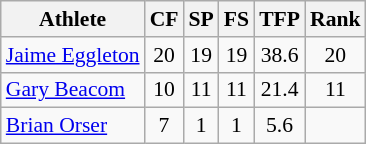<table class="wikitable" border="1" style="font-size:90%">
<tr>
<th>Athlete</th>
<th>CF</th>
<th>SP</th>
<th>FS</th>
<th>TFP</th>
<th>Rank</th>
</tr>
<tr align=center>
<td align=left><a href='#'>Jaime Eggleton</a></td>
<td>20</td>
<td>19</td>
<td>19</td>
<td>38.6</td>
<td>20</td>
</tr>
<tr align=center>
<td align=left><a href='#'>Gary Beacom</a></td>
<td>10</td>
<td>11</td>
<td>11</td>
<td>21.4</td>
<td>11</td>
</tr>
<tr align=center>
<td align=left><a href='#'>Brian Orser</a></td>
<td>7</td>
<td>1</td>
<td>1</td>
<td>5.6</td>
<td></td>
</tr>
</table>
